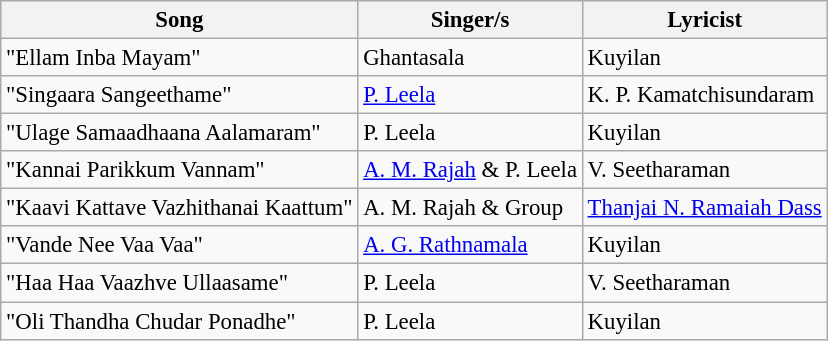<table class="wikitable" style="font-size:95%;">
<tr>
<th>Song</th>
<th>Singer/s</th>
<th>Lyricist</th>
</tr>
<tr>
<td>"Ellam Inba Mayam"</td>
<td>Ghantasala</td>
<td>Kuyilan</td>
</tr>
<tr>
<td>"Singaara Sangeethame"</td>
<td><a href='#'>P. Leela</a></td>
<td>K. P. Kamatchisundaram</td>
</tr>
<tr>
<td>"Ulage Samaadhaana Aalamaram"</td>
<td>P. Leela</td>
<td>Kuyilan</td>
</tr>
<tr>
<td>"Kannai Parikkum Vannam"</td>
<td><a href='#'>A. M. Rajah</a> & P. Leela</td>
<td>V. Seetharaman</td>
</tr>
<tr>
<td>"Kaavi Kattave Vazhithanai Kaattum"</td>
<td>A. M. Rajah & Group</td>
<td><a href='#'>Thanjai N. Ramaiah Dass</a></td>
</tr>
<tr>
<td>"Vande Nee Vaa Vaa"</td>
<td><a href='#'>A. G. Rathnamala</a></td>
<td>Kuyilan</td>
</tr>
<tr>
<td>"Haa Haa Vaazhve Ullaasame"</td>
<td>P. Leela</td>
<td>V. Seetharaman</td>
</tr>
<tr>
<td>"Oli Thandha Chudar Ponadhe"</td>
<td>P. Leela</td>
<td>Kuyilan</td>
</tr>
</table>
